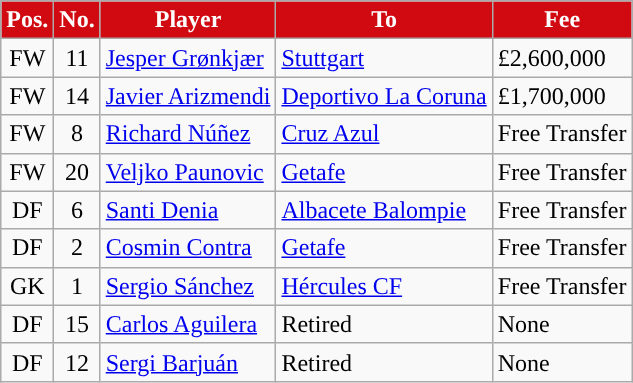<table class="wikitable plainrowheaders sortable">
<tr>
<th style="background:#D10A11; color:#ffffff; ">Pos.</th>
<th style="background:#D10A11; color:#ffffff; ">No.</th>
<th style="background:#D10A11; color:#ffffff; ">Player</th>
<th style="background:#D10A11; color:#ffffff; ">To</th>
<th style="background:#D10A11; color:#ffffff; ">Fee</th>
</tr>
<tr>
<td style="text-align:center;">FW</td>
<td style="text-align:center;">11</td>
<td style="text-align:left;"> <a href='#'>Jesper Grønkjær</a></td>
<td style="text-align:left;"> <a href='#'>Stuttgart</a></td>
<td>£2,600,000</td>
</tr>
<tr>
<td style="text-align:center;">FW</td>
<td style="text-align:center;">14</td>
<td style="text-align:left;"> <a href='#'>Javier Arizmendi</a></td>
<td style="text-align:left;"> <a href='#'>Deportivo La Coruna</a></td>
<td>£1,700,000</td>
</tr>
<tr>
<td style="text-align:center;">FW</td>
<td style="text-align:center;">8</td>
<td style="text-align:left;"> <a href='#'>Richard Núñez</a></td>
<td style="text-align:left;"> <a href='#'>Cruz Azul</a></td>
<td>Free Transfer</td>
</tr>
<tr>
<td style="text-align:center;">FW</td>
<td style="text-align:center;">20</td>
<td style="text-align:left;"> <a href='#'>Veljko Paunovic</a></td>
<td style="text-align:left;"> <a href='#'>Getafe</a></td>
<td>Free Transfer</td>
</tr>
<tr>
<td style="text-align:center;">DF</td>
<td style="text-align:center;">6</td>
<td style="text-align:left;"> <a href='#'>Santi Denia</a></td>
<td style="text-align:left;"> <a href='#'>Albacete Balompie</a></td>
<td>Free Transfer</td>
</tr>
<tr>
<td style="text-align:center;">DF</td>
<td style="text-align:center;">2</td>
<td style="text-align:left;"> <a href='#'>Cosmin Contra</a></td>
<td style="text-align:left;"> <a href='#'>Getafe</a></td>
<td>Free Transfer</td>
</tr>
<tr>
<td style="text-align:center;">GK</td>
<td style="text-align:center;">1</td>
<td style="text-align:left;"> <a href='#'>Sergio Sánchez</a></td>
<td style="text-align:left;"> <a href='#'>Hércules CF</a></td>
<td>Free Transfer</td>
</tr>
<tr>
<td style="text-align:center;">DF</td>
<td style="text-align:center;">15</td>
<td style="text-align:left;"> <a href='#'>Carlos Aguilera</a></td>
<td style="text-align:left;">Retired</td>
<td>None</td>
</tr>
<tr>
<td style="text-align:center;">DF</td>
<td style="text-align:center;">12</td>
<td style="text-align:left;"> <a href='#'>Sergi Barjuán</a></td>
<td style="text-align:left;">Retired</td>
<td>None</td>
</tr>
</table>
